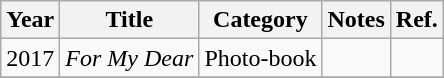<table class="wikitable">
<tr>
<th>Year</th>
<th>Title</th>
<th>Category</th>
<th>Notes</th>
<th>Ref.</th>
</tr>
<tr>
<td>2017</td>
<td><em>For My Dear</em></td>
<td>Photo-book</td>
<td></td>
<td align=center></td>
</tr>
<tr>
</tr>
</table>
